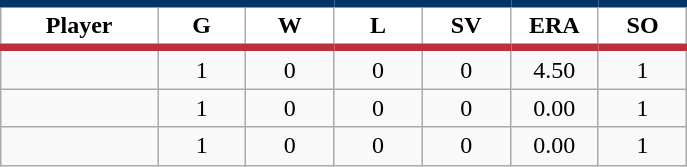<table class="wikitable sortable">
<tr>
<th style="background:#FFFFFF; border-top:#023465 5px solid; border-bottom:#ba313c 5px solid;" width="16%">Player</th>
<th style="background:#FFFFFF; border-top:#023465 5px solid; border-bottom:#ba313c 5px solid;" width="9%">G</th>
<th style="background:#FFFFFF; border-top:#023465 5px solid; border-bottom:#ba313c 5px solid;" width="9%">W</th>
<th style="background:#FFFFFF; border-top:#023465 5px solid; border-bottom:#ba313c 5px solid;" width="9%">L</th>
<th style="background:#FFFFFF; border-top:#023465 5px solid; border-bottom:#ba313c 5px solid;" width="9%">SV</th>
<th style="background:#FFFFFF; border-top:#023465 5px solid; border-bottom:#ba313c 5px solid;" width="9%">ERA</th>
<th style="background:#FFFFFF; border-top:#023465 5px solid; border-bottom:#ba313c 5px solid;" width="9%">SO</th>
</tr>
<tr align="center">
<td></td>
<td>1</td>
<td>0</td>
<td>0</td>
<td>0</td>
<td>4.50</td>
<td>1</td>
</tr>
<tr align="center">
<td></td>
<td>1</td>
<td>0</td>
<td>0</td>
<td>0</td>
<td>0.00</td>
<td>1</td>
</tr>
<tr align="center">
<td></td>
<td>1</td>
<td>0</td>
<td>0</td>
<td>0</td>
<td>0.00</td>
<td>1</td>
</tr>
</table>
